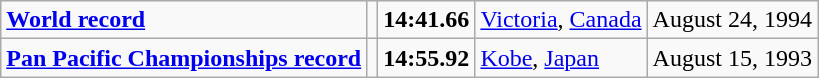<table class="wikitable">
<tr>
<td><strong><a href='#'>World record</a></strong></td>
<td></td>
<td><strong>14:41.66</strong></td>
<td><a href='#'>Victoria</a>, <a href='#'>Canada</a></td>
<td>August 24, 1994</td>
</tr>
<tr>
<td><strong><a href='#'>Pan Pacific Championships record</a></strong></td>
<td></td>
<td><strong>14:55.92</strong></td>
<td><a href='#'>Kobe</a>, <a href='#'>Japan</a></td>
<td>August 15, 1993</td>
</tr>
</table>
